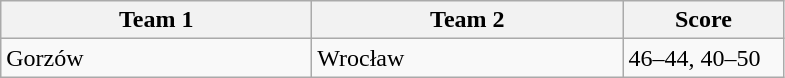<table class="wikitable" style="font-size: 100%">
<tr>
<th width=200>Team 1</th>
<th width=200>Team 2</th>
<th width=100>Score</th>
</tr>
<tr>
<td>Gorzów</td>
<td>Wrocław</td>
<td>46–44, 40–50</td>
</tr>
</table>
